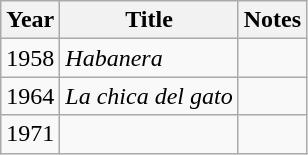<table class="wikitable sortable">
<tr>
<th>Year</th>
<th>Title</th>
<th class="unsortable">Notes</th>
</tr>
<tr>
<td>1958</td>
<td><em>Habanera</em></td>
<td></td>
</tr>
<tr>
<td>1964</td>
<td><em>La chica del gato</em></td>
<td></td>
</tr>
<tr>
<td>1971</td>
<td><em></em></td>
<td></td>
</tr>
</table>
